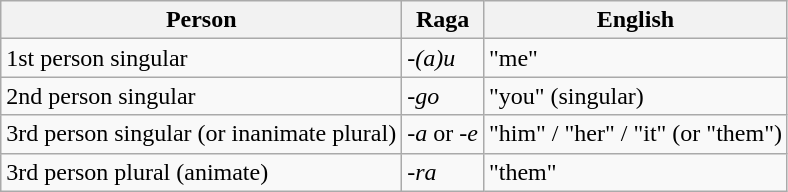<table class="wikitable">
<tr>
<th>Person</th>
<th>Raga</th>
<th>English</th>
</tr>
<tr ->
<td>1st person singular</td>
<td><em>-(a)u</em></td>
<td>"me"</td>
</tr>
<tr ->
<td>2nd person singular</td>
<td><em>-go</em></td>
<td>"you" (singular)</td>
</tr>
<tr ->
<td>3rd person singular (or inanimate plural)</td>
<td><em>-a</em> or <em>-e</em></td>
<td>"him" / "her" / "it" (or "them")</td>
</tr>
<tr ->
<td>3rd person plural (animate)</td>
<td><em>-ra</em></td>
<td>"them"</td>
</tr>
</table>
